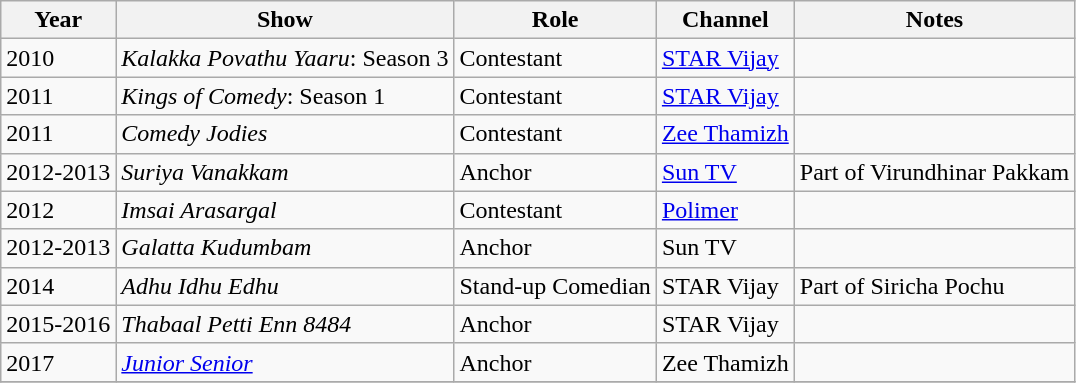<table class="wikitable sortable">
<tr>
<th>Year</th>
<th>Show</th>
<th>Role</th>
<th>Channel</th>
<th>Notes</th>
</tr>
<tr>
<td>2010</td>
<td><em>Kalakka Povathu Yaaru</em>: Season 3</td>
<td>Contestant</td>
<td><a href='#'>STAR Vijay</a></td>
<td></td>
</tr>
<tr>
<td>2011</td>
<td><em>Kings of Comedy</em>: Season 1</td>
<td>Contestant</td>
<td><a href='#'>STAR Vijay</a></td>
<td></td>
</tr>
<tr>
<td>2011</td>
<td><em>Comedy Jodies</em></td>
<td>Contestant</td>
<td><a href='#'>Zee Thamizh</a></td>
<td></td>
</tr>
<tr>
<td>2012-2013</td>
<td><em>Suriya Vanakkam</em></td>
<td>Anchor</td>
<td><a href='#'>Sun TV</a></td>
<td>Part of Virundhinar Pakkam</td>
</tr>
<tr>
<td>2012</td>
<td><em>Imsai Arasargal</em></td>
<td>Contestant</td>
<td><a href='#'>Polimer</a></td>
<td></td>
</tr>
<tr>
<td>2012-2013</td>
<td><em>Galatta Kudumbam</em></td>
<td>Anchor</td>
<td>Sun TV</td>
<td></td>
</tr>
<tr>
<td>2014</td>
<td><em>Adhu Idhu Edhu</em></td>
<td>Stand-up Comedian</td>
<td>STAR Vijay</td>
<td>Part of Siricha Pochu</td>
</tr>
<tr>
<td>2015-2016</td>
<td><em>Thabaal Petti Enn 8484</em></td>
<td>Anchor</td>
<td>STAR Vijay</td>
<td></td>
</tr>
<tr>
<td>2017</td>
<td><em><a href='#'>Junior Senior</a></em></td>
<td>Anchor</td>
<td>Zee Thamizh</td>
<td></td>
</tr>
<tr>
</tr>
</table>
